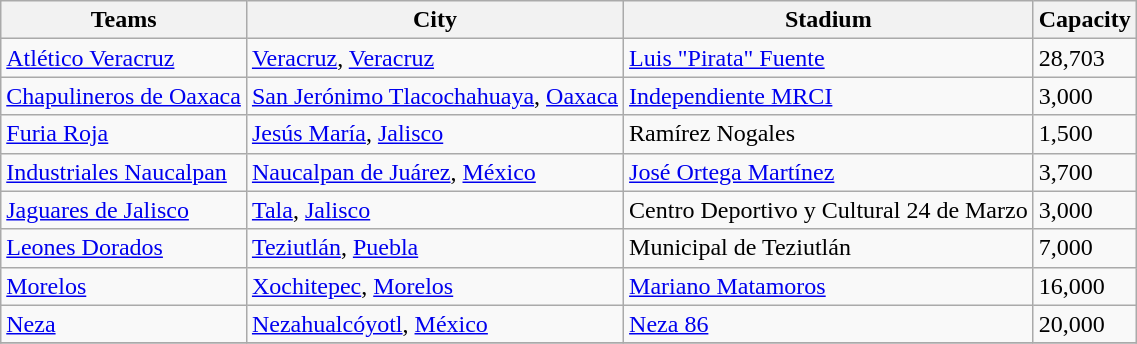<table class="wikitable sortable">
<tr>
<th>Teams</th>
<th>City</th>
<th>Stadium</th>
<th>Capacity</th>
</tr>
<tr>
<td><a href='#'>Atlético Veracruz</a></td>
<td><a href='#'>Veracruz</a>, <a href='#'>Veracruz</a></td>
<td><a href='#'>Luis "Pirata" Fuente</a></td>
<td>28,703</td>
</tr>
<tr>
<td><a href='#'>Chapulineros de Oaxaca</a></td>
<td><a href='#'>San Jerónimo Tlacochahuaya</a>, <a href='#'>Oaxaca</a></td>
<td><a href='#'>Independiente MRCI</a></td>
<td>3,000</td>
</tr>
<tr>
<td><a href='#'>Furia Roja</a></td>
<td><a href='#'>Jesús María</a>, <a href='#'>Jalisco</a></td>
<td>Ramírez Nogales</td>
<td>1,500</td>
</tr>
<tr>
<td><a href='#'>Industriales Naucalpan</a></td>
<td><a href='#'>Naucalpan de Juárez</a>, <a href='#'>México</a></td>
<td><a href='#'>José Ortega Martínez</a></td>
<td>3,700</td>
</tr>
<tr>
<td><a href='#'>Jaguares de Jalisco</a></td>
<td><a href='#'>Tala</a>, <a href='#'>Jalisco</a></td>
<td>Centro Deportivo y Cultural 24 de Marzo</td>
<td>3,000</td>
</tr>
<tr>
<td><a href='#'>Leones Dorados</a></td>
<td><a href='#'>Teziutlán</a>, <a href='#'>Puebla</a></td>
<td>Municipal de Teziutlán</td>
<td>7,000</td>
</tr>
<tr>
<td><a href='#'>Morelos</a></td>
<td><a href='#'>Xochitepec</a>, <a href='#'>Morelos</a></td>
<td><a href='#'>Mariano Matamoros</a></td>
<td>16,000</td>
</tr>
<tr>
<td><a href='#'>Neza</a></td>
<td><a href='#'>Nezahualcóyotl</a>, <a href='#'>México</a></td>
<td><a href='#'>Neza 86</a></td>
<td>20,000</td>
</tr>
<tr>
</tr>
</table>
